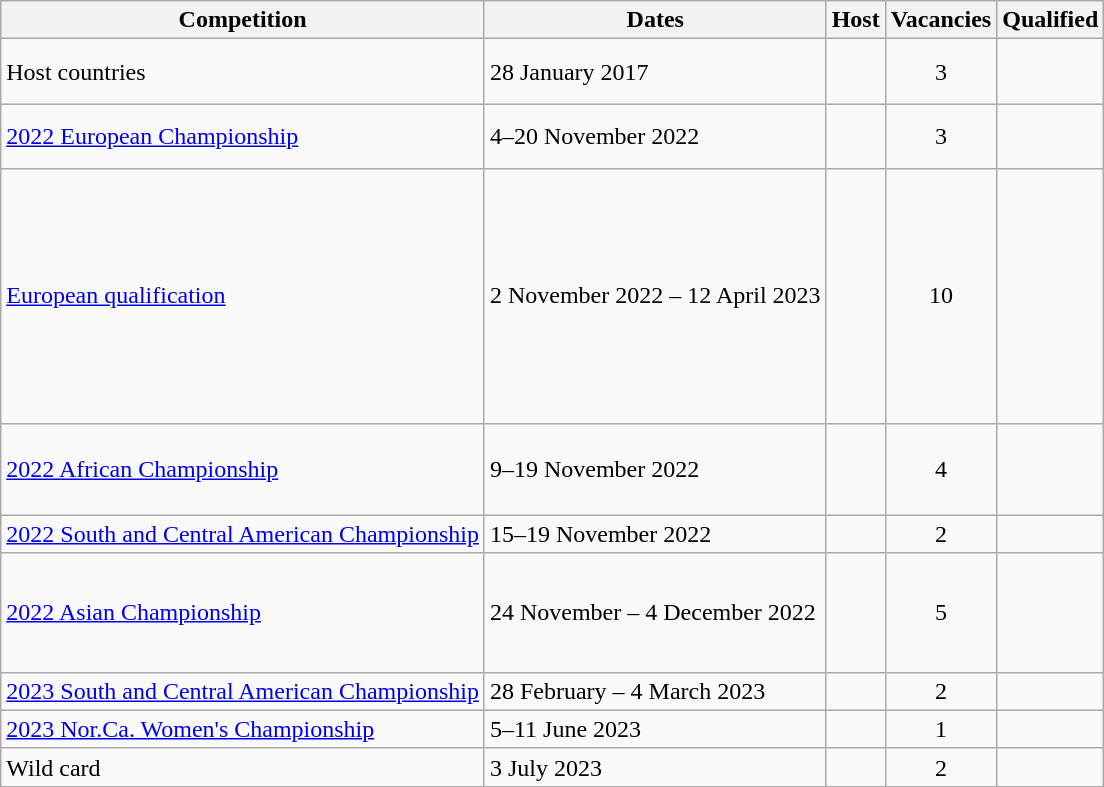<table class="wikitable">
<tr>
<th>Competition</th>
<th>Dates</th>
<th>Host</th>
<th>Vacancies</th>
<th>Qualified</th>
</tr>
<tr>
<td>Host countries</td>
<td>28 January 2017</td>
<td></td>
<td style="text-align: center;">3</td>
<td><br><br></td>
</tr>
<tr>
<td><a href='#'>2022 European Championship</a></td>
<td>4–20 November 2022</td>
<td><br><br></td>
<td style="text-align: center;">3</td>
<td><br><br></td>
</tr>
<tr>
<td><a href='#'>European qualification</a></td>
<td>2 November 2022 – 12 April 2023</td>
<td></td>
<td style="text-align: center;">10</td>
<td><br><br><br><br><br><br><br><br><br></td>
</tr>
<tr>
<td><a href='#'>2022 African Championship</a></td>
<td>9–19 November 2022</td>
<td></td>
<td style="text-align: center;">4</td>
<td><br><br><br></td>
</tr>
<tr>
<td><a href='#'>2022 South and Central American Championship</a></td>
<td>15–19 November 2022</td>
<td></td>
<td style="text-align: center;">2</td>
<td><br></td>
</tr>
<tr>
<td><a href='#'>2022 Asian Championship</a></td>
<td>24 November – 4 December 2022</td>
<td></td>
<td style="text-align: center;">5</td>
<td><br><br><br><br></td>
</tr>
<tr>
<td><a href='#'>2023 South and Central American Championship</a></td>
<td>28 February – 4 March 2023</td>
<td></td>
<td style="text-align: center;">2</td>
<td><br></td>
</tr>
<tr>
<td><a href='#'>2023 Nor.Ca. Women's Championship</a></td>
<td>5–11 June 2023</td>
<td></td>
<td style="text-align: center;">1</td>
<td></td>
</tr>
<tr>
<td>Wild card</td>
<td>3 July 2023</td>
<td></td>
<td style="text-align: center;">2</td>
<td><br></td>
</tr>
</table>
